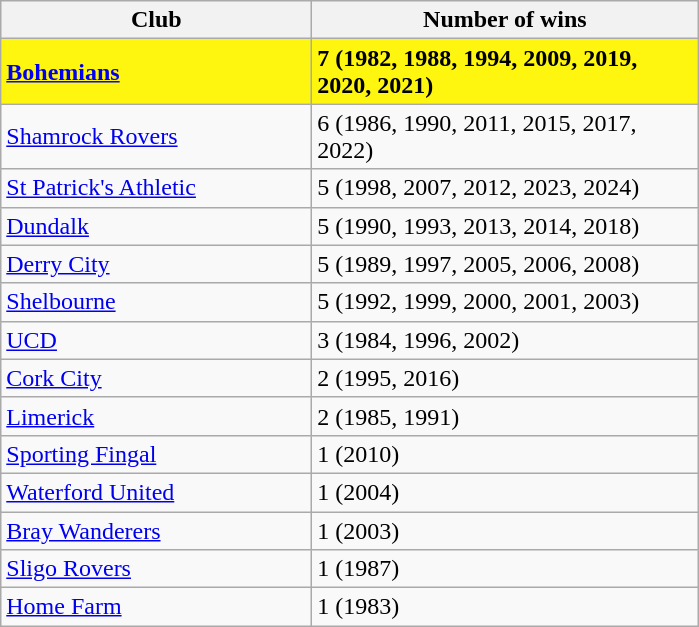<table class="wikitable">
<tr>
<th>Club</th>
<th>Number of wins</th>
</tr>
<tr bgcolor=#FFF60F>
<td><strong><a href='#'>Bohemians</a></strong></td>
<td><strong> 7 (1982, 1988, 1994, 2009, 2019, 2020, 2021)</strong></td>
</tr>
<tr>
<td><a href='#'>Shamrock Rovers</a></td>
<td>6 (1986, 1990, 2011, 2015, 2017, 2022)</td>
</tr>
<tr>
<td><a href='#'>St Patrick's Athletic</a></td>
<td>5 (1998, 2007, 2012, 2023, 2024)</td>
</tr>
<tr>
<td><a href='#'>Dundalk</a></td>
<td>5 (1990, 1993, 2013, 2014, 2018)</td>
</tr>
<tr>
<td width="200px"><a href='#'>Derry City</a></td>
<td>5 (1989, 1997, 2005, 2006, 2008)</td>
</tr>
<tr>
<td><a href='#'>Shelbourne</a></td>
<td width="250px">5 (1992, 1999, 2000, 2001, 2003)</td>
</tr>
<tr>
<td><a href='#'>UCD</a></td>
<td>3 (1984, 1996, 2002)</td>
</tr>
<tr>
<td><a href='#'>Cork City</a></td>
<td>2 (1995, 2016)</td>
</tr>
<tr>
<td><a href='#'>Limerick</a></td>
<td>2 (1985, 1991)</td>
</tr>
<tr>
<td><a href='#'>Sporting Fingal</a></td>
<td>1 (2010)</td>
</tr>
<tr>
<td><a href='#'>Waterford United</a></td>
<td>1 (2004)</td>
</tr>
<tr>
<td><a href='#'>Bray Wanderers</a></td>
<td>1 (2003)</td>
</tr>
<tr>
<td><a href='#'>Sligo Rovers</a></td>
<td>1 (1987)</td>
</tr>
<tr>
<td><a href='#'>Home Farm</a></td>
<td>1 (1983)</td>
</tr>
</table>
